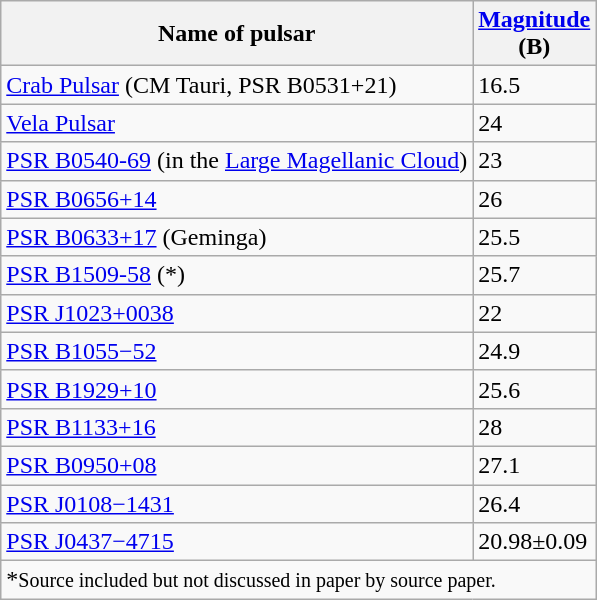<table class="wikitable">
<tr>
<th>Name of pulsar</th>
<th><a href='#'>Magnitude</a> <br>(B)</th>
</tr>
<tr>
<td><a href='#'>Crab Pulsar</a> (CM Tauri, PSR B0531+21)</td>
<td>16.5</td>
</tr>
<tr>
<td><a href='#'>Vela Pulsar</a></td>
<td>24</td>
</tr>
<tr>
<td><a href='#'>PSR B0540-69</a> (in the <a href='#'>Large Magellanic Cloud</a>)</td>
<td>23</td>
</tr>
<tr>
<td><a href='#'>PSR B0656+14</a></td>
<td>26</td>
</tr>
<tr>
<td><a href='#'>PSR B0633+17</a> (Geminga)</td>
<td>25.5</td>
</tr>
<tr>
<td><a href='#'>PSR B1509-58</a> (*)</td>
<td>25.7</td>
</tr>
<tr>
<td><a href='#'>PSR J1023+0038</a></td>
<td>22</td>
</tr>
<tr>
<td><a href='#'>PSR B1055−52</a></td>
<td>24.9</td>
</tr>
<tr>
<td><a href='#'>PSR B1929+10</a></td>
<td>25.6</td>
</tr>
<tr>
<td><a href='#'>PSR B1133+16</a></td>
<td>28</td>
</tr>
<tr>
<td><a href='#'>PSR B0950+08</a></td>
<td>27.1</td>
</tr>
<tr>
<td><a href='#'>PSR J0108−1431</a></td>
<td>26.4</td>
</tr>
<tr>
<td><a href='#'>PSR J0437−4715</a></td>
<td>20.98±0.09</td>
</tr>
<tr>
<td colspan="2">*<small>Source included but not discussed in paper by source paper.</small></td>
</tr>
</table>
